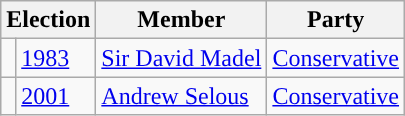<table class="wikitable">
<tr>
<th colspan="2">Election</th>
<th>Member</th>
<th>Party</th>
</tr>
<tr>
<td style="color:inherit;background-color: "></td>
<td><a href='#'>1983</a></td>
<td><a href='#'>Sir David Madel</a></td>
<td><a href='#'>Conservative</a></td>
</tr>
<tr>
<td style="color:inherit;background-color: "></td>
<td><a href='#'>2001</a></td>
<td><a href='#'>Andrew Selous</a></td>
<td><a href='#'>Conservative</a></td>
</tr>
</table>
